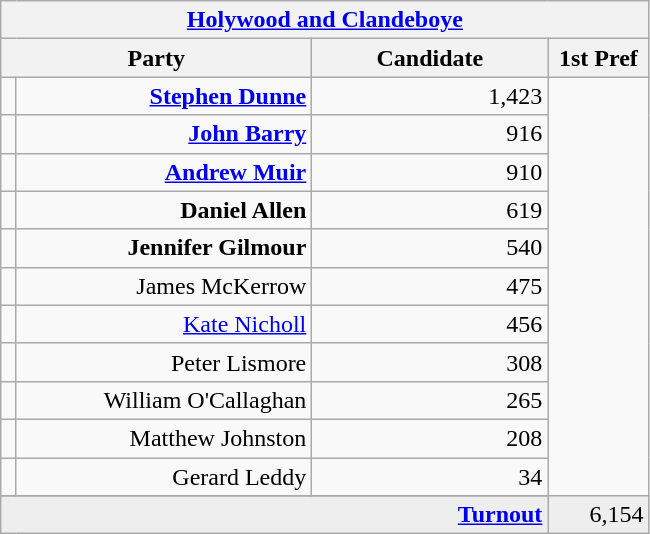<table class="wikitable">
<tr>
<th colspan="4" align="center"><a href='#'>Holywood and Clandeboye</a></th>
</tr>
<tr>
<th colspan="2" align="center" width=200>Party</th>
<th width=150>Candidate</th>
<th width=60>1st Pref</th>
</tr>
<tr>
<td></td>
<td align="right"><strong><a href='#'>Stephen Dunne</a></strong></td>
<td align="right">1,423</td>
</tr>
<tr>
<td></td>
<td align="right"><strong><a href='#'>John Barry</a></strong></td>
<td align="right">916</td>
</tr>
<tr>
<td></td>
<td align="right"><strong><a href='#'>Andrew Muir</a></strong></td>
<td align="right">910</td>
</tr>
<tr>
<td></td>
<td align="right"><strong>Daniel Allen</strong></td>
<td align="right">619</td>
</tr>
<tr>
<td></td>
<td align="right"><strong>Jennifer Gilmour</strong></td>
<td align="right">540</td>
</tr>
<tr>
<td></td>
<td align="right">James McKerrow</td>
<td align="right">475</td>
</tr>
<tr>
<td></td>
<td align="right"><a href='#'>Kate Nicholl</a></td>
<td align="right">456</td>
</tr>
<tr>
<td></td>
<td align="right">Peter Lismore</td>
<td align="right">308</td>
</tr>
<tr>
<td></td>
<td align="right">William O'Callaghan</td>
<td align="right">265</td>
</tr>
<tr>
<td></td>
<td align="right">Matthew Johnston</td>
<td align="right">208</td>
</tr>
<tr>
<td></td>
<td align="right">Gerard Leddy</td>
<td align="right">34</td>
</tr>
<tr>
</tr>
<tr bgcolor="EEEEEE">
<td colspan=3 align="right"><strong><a href='#'>Turnout</a></strong></td>
<td align="right">6,154</td>
</tr>
</table>
